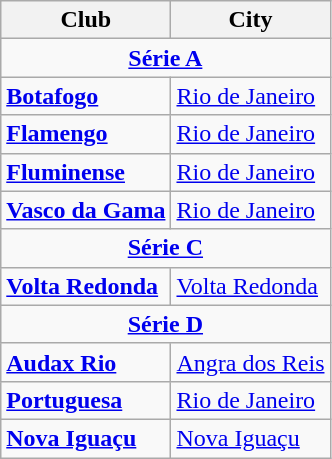<table class="wikitable">
<tr>
<th>Club</th>
<th>City</th>
</tr>
<tr>
<td align="center" colspan="2"><strong><a href='#'>Série A</a></strong></td>
</tr>
<tr>
<td><a href='#'><strong>Botafogo</strong></a></td>
<td><a href='#'>Rio de Janeiro</a></td>
</tr>
<tr>
<td><a href='#'><strong>Flamengo</strong></a></td>
<td><a href='#'>Rio de Janeiro</a></td>
</tr>
<tr>
<td><a href='#'><strong>Fluminense</strong></a></td>
<td><a href='#'>Rio de Janeiro</a></td>
</tr>
<tr>
<td><a href='#'><strong>Vasco da Gama</strong></a></td>
<td><a href='#'>Rio de Janeiro</a></td>
</tr>
<tr>
<td align="center" colspan="2"><strong><a href='#'>Série C</a></strong></td>
</tr>
<tr>
<td><a href='#'><strong>Volta Redonda</strong></a></td>
<td><a href='#'>Volta Redonda</a></td>
</tr>
<tr>
<td align="center" colspan="2"><strong><a href='#'>Série D</a></strong></td>
</tr>
<tr>
<td><strong><a href='#'>Audax Rio</a></strong></td>
<td><a href='#'>Angra dos Reis</a></td>
</tr>
<tr>
<td><a href='#'><strong>Portuguesa</strong></a></td>
<td><a href='#'>Rio de Janeiro</a></td>
</tr>
<tr>
<td><a href='#'><strong>Nova Iguaçu</strong></a></td>
<td><a href='#'>Nova Iguaçu</a></td>
</tr>
</table>
